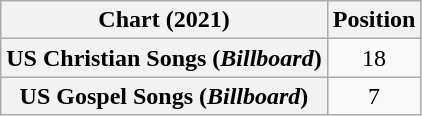<table class="wikitable plainrowheaders sortable" style="text-align:center">
<tr>
<th scope="col">Chart (2021)</th>
<th scope="col">Position</th>
</tr>
<tr>
<th scope="row">US Christian Songs (<em>Billboard</em>)</th>
<td>18</td>
</tr>
<tr>
<th scope="row">US Gospel Songs (<em>Billboard</em>)</th>
<td>7</td>
</tr>
</table>
